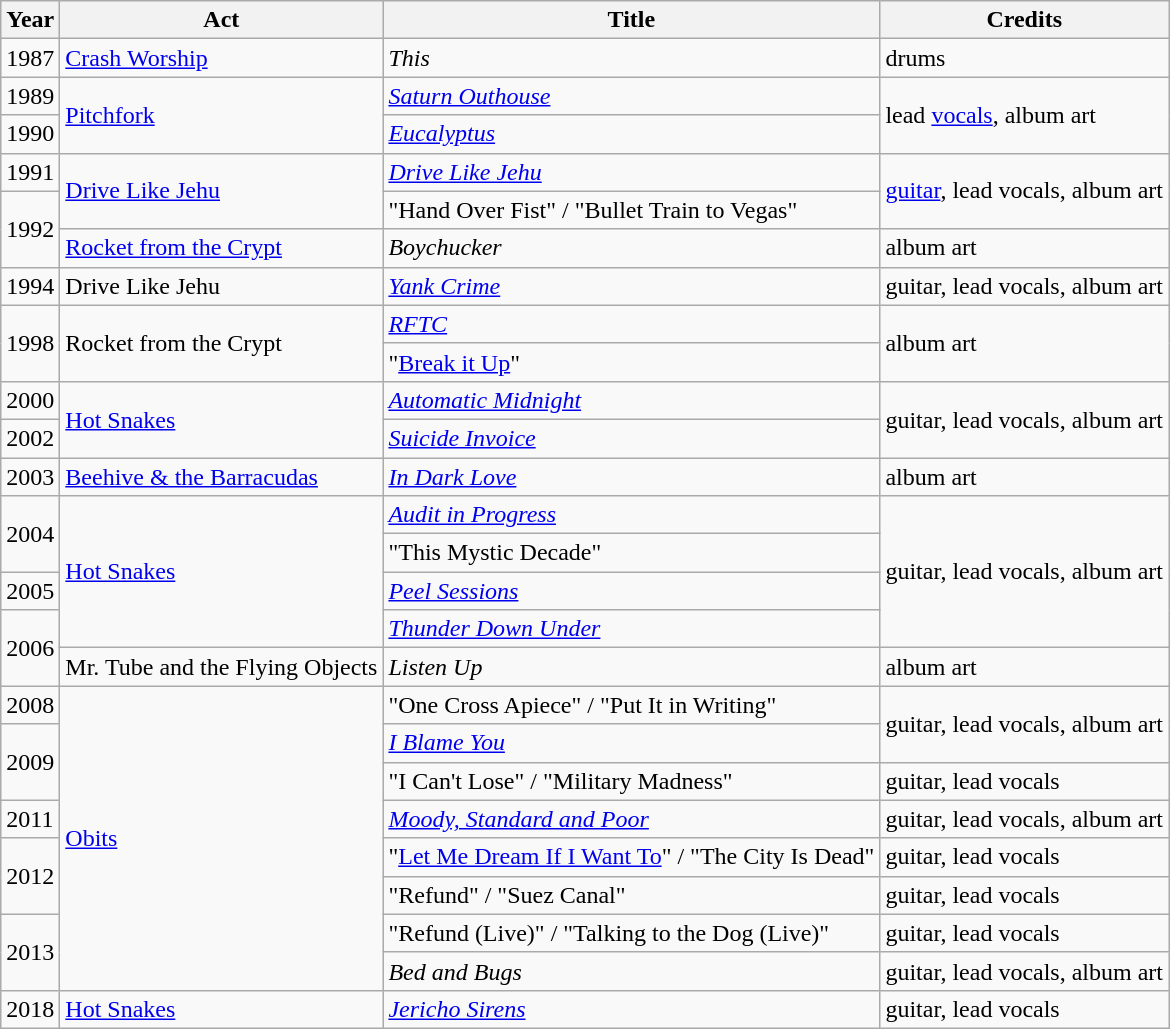<table class="wikitable">
<tr>
<th scope="col">Year</th>
<th scope="col">Act</th>
<th scope="col">Title</th>
<th scope="col">Credits</th>
</tr>
<tr>
<td>1987</td>
<td><a href='#'>Crash Worship</a></td>
<td scope="row"><em>This</em></td>
<td>drums</td>
</tr>
<tr>
<td>1989</td>
<td rowspan="2"><a href='#'>Pitchfork</a></td>
<td scope="row"><em><a href='#'>Saturn Outhouse</a></em></td>
<td rowspan="2">lead <a href='#'>vocals</a>, album art</td>
</tr>
<tr>
<td>1990</td>
<td scope="row"><em><a href='#'>Eucalyptus</a></em></td>
</tr>
<tr>
<td>1991</td>
<td rowspan="2"><a href='#'>Drive Like Jehu</a></td>
<td scope="row"><em><a href='#'>Drive Like Jehu</a></em></td>
<td rowspan="2"><a href='#'>guitar</a>, lead vocals, album art</td>
</tr>
<tr>
<td rowspan="2">1992</td>
<td scope="row">"Hand Over Fist" / "Bullet Train to Vegas"</td>
</tr>
<tr>
<td><a href='#'>Rocket from the Crypt</a></td>
<td scope="row"><em>Boychucker</em></td>
<td>album art</td>
</tr>
<tr>
<td>1994</td>
<td>Drive Like Jehu</td>
<td scope="row"><em><a href='#'>Yank Crime</a></em></td>
<td>guitar, lead vocals, album art</td>
</tr>
<tr>
<td rowspan="2">1998</td>
<td rowspan="2">Rocket from the Crypt</td>
<td scope="row"><em><a href='#'>RFTC</a></em></td>
<td rowspan="2">album art</td>
</tr>
<tr>
<td scope="row">"<a href='#'>Break it Up</a>"</td>
</tr>
<tr>
<td>2000</td>
<td rowspan="2"><a href='#'>Hot Snakes</a></td>
<td scope="row"><em><a href='#'>Automatic Midnight</a></em></td>
<td rowspan="2">guitar, lead vocals, album art</td>
</tr>
<tr>
<td>2002</td>
<td scope="row"><em><a href='#'>Suicide Invoice</a></em></td>
</tr>
<tr>
<td>2003</td>
<td><a href='#'>Beehive & the Barracudas</a></td>
<td scope="row"><em><a href='#'>In Dark Love</a></em></td>
<td>album art</td>
</tr>
<tr>
<td rowspan="2">2004</td>
<td rowspan="4"><a href='#'>Hot Snakes</a></td>
<td scope="row"><em><a href='#'>Audit in Progress</a></em></td>
<td rowspan="4">guitar, lead vocals, album art</td>
</tr>
<tr>
<td scope="row">"This Mystic Decade"</td>
</tr>
<tr>
<td>2005</td>
<td scope="row"><em><a href='#'>Peel Sessions</a></em></td>
</tr>
<tr>
<td rowspan="2">2006</td>
<td scope="row"><em><a href='#'>Thunder Down Under</a></em></td>
</tr>
<tr>
<td>Mr. Tube and the Flying Objects</td>
<td scope="row"><em>Listen Up</em></td>
<td>album art</td>
</tr>
<tr>
<td>2008</td>
<td rowspan="8"><a href='#'>Obits</a></td>
<td scope="row">"One Cross Apiece" / "Put It in Writing"</td>
<td rowspan="2">guitar, lead vocals, album art</td>
</tr>
<tr>
<td rowspan="2">2009</td>
<td scope="row"><em><a href='#'>I Blame You</a></em></td>
</tr>
<tr>
<td scope="row">"I Can't Lose" / "Military Madness"</td>
<td>guitar, lead vocals</td>
</tr>
<tr>
<td rowspan="1">2011</td>
<td scope="row"><em><a href='#'>Moody, Standard and Poor</a></em></td>
<td>guitar, lead vocals, album art</td>
</tr>
<tr>
<td rowspan="2">2012</td>
<td scope="row">"<a href='#'>Let Me Dream If I Want To</a>" / "The City Is Dead"</td>
<td>guitar, lead vocals</td>
</tr>
<tr>
<td scope="row">"Refund" / "Suez Canal"</td>
<td>guitar, lead vocals</td>
</tr>
<tr>
<td rowspan="2">2013</td>
<td scope="row">"Refund (Live)" / "Talking to the Dog (Live)"</td>
<td>guitar, lead vocals</td>
</tr>
<tr>
<td scope="row"><em>Bed and Bugs</em></td>
<td>guitar, lead vocals, album art</td>
</tr>
<tr>
<td rowspan="2">2018</td>
<td rowspan="4"><a href='#'>Hot Snakes</a></td>
<td scope="row"><em><a href='#'>Jericho Sirens</a></em></td>
<td rowspan="4">guitar, lead vocals</td>
</tr>
</table>
